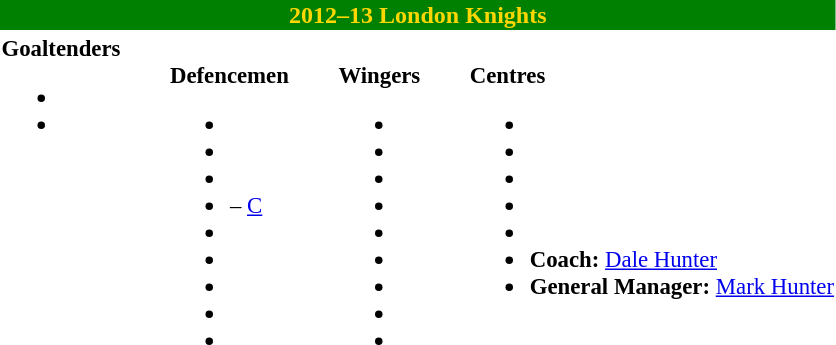<table class="toccolours" style="text-align: left;">
<tr>
<th colspan="7" style="background:#008000;color:gold;text-align:center;">2012–13 London Knights</th>
</tr>
<tr>
<td style="font-size:95%; vertical-align:top;"><strong>Goaltenders</strong><br><ul><li> </li><li> </li></ul></td>
<td style="width: 25px;"></td>
<td style="font-size:95%; vertical-align:top;"><br><strong>Defencemen</strong><ul><li> </li><li> </li><li> </li><li>  – <a href='#'>C</a></li><li> </li><li> </li><li> </li><li> </li><li> </li></ul></td>
<td style="width: 25px;"></td>
<td style="font-size:95%; vertical-align:top;"><br><strong>Wingers</strong><ul><li> </li><li> </li><li> </li><li> </li><li> </li><li> </li><li> </li><li> </li><li> </li></ul></td>
<td style="width: 25px;"></td>
<td style="font-size:95%; vertical-align:top;"><br><strong>Centres</strong><ul><li> </li><li> </li><li> </li><li> </li><li> </li><li><strong>Coach:</strong>  <a href='#'>Dale Hunter</a></li><li><strong>General Manager:</strong>  <a href='#'>Mark Hunter</a></li></ul></td>
</tr>
</table>
